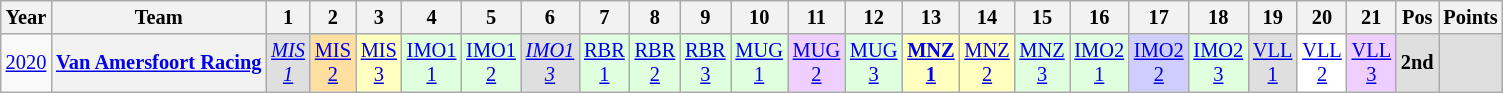<table class="wikitable" style="text-align:center; font-size:85%">
<tr>
<th>Year</th>
<th>Team</th>
<th>1</th>
<th>2</th>
<th>3</th>
<th>4</th>
<th>5</th>
<th>6</th>
<th>7</th>
<th>8</th>
<th>9</th>
<th>10</th>
<th>11</th>
<th>12</th>
<th>13</th>
<th>14</th>
<th>15</th>
<th>16</th>
<th>17</th>
<th>18</th>
<th>19</th>
<th>20</th>
<th>21</th>
<th>Pos</th>
<th>Points</th>
</tr>
<tr>
<td><a href='#'>2020</a></td>
<th nowrap><a href='#'>Van Amersfoort Racing</a></th>
<td style="background:#DFDFDF;"><em><a href='#'>MIS<br>1</a></em><br></td>
<td style="background:#FFDF9F;"><a href='#'>MIS<br>2</a><br></td>
<td style="background:#FFFFBF;"><a href='#'>MIS<br>3</a><br></td>
<td style="background:#DFFFDF;"><a href='#'>IMO1<br>1</a><br></td>
<td style="background:#DFFFDF;"><a href='#'>IMO1<br>2</a><br></td>
<td style="background:#DFDFDF;"><em><a href='#'>IMO1<br>3</a></em><br></td>
<td style="background:#DFFFDF;"><a href='#'>RBR<br>1</a><br></td>
<td style="background:#DFFFDF;"><a href='#'>RBR<br>2</a><br></td>
<td style="background:#DFFFDF;"><a href='#'>RBR<br>3</a><br></td>
<td style="background:#DFFFDF;"><a href='#'>MUG<br>1</a><br></td>
<td style="background:#EFCFFF;"><a href='#'>MUG<br>2</a><br></td>
<td style="background:#DFFFDF;"><a href='#'>MUG<br>3</a><br></td>
<td style="background:#FFFFBF;"><strong><a href='#'>MNZ<br>1</a></strong><br></td>
<td style="background:#FFFFBF;"><a href='#'>MNZ<br>2</a><br></td>
<td style="background:#DFFFDF;"><a href='#'>MNZ<br>3</a><br></td>
<td style="background:#DFFFDF;"><a href='#'>IMO2<br>1</a><br></td>
<td style="background:#CFCFFF;"><a href='#'>IMO2<br>2</a><br></td>
<td style="background:#DFFFDF;"><a href='#'>IMO2<br>3</a><br></td>
<td style="background:#DFDFDF;"><a href='#'>VLL<br>1</a><br></td>
<td style="background:#FFFFFF;"><a href='#'>VLL<br>2</a><br></td>
<td style="background:#EFCFFF;"><a href='#'>VLL<br>3</a><br></td>
<th style="background:#DFDFDF;">2nd</th>
<th style="background:#DFDFDF;"></th>
</tr>
</table>
